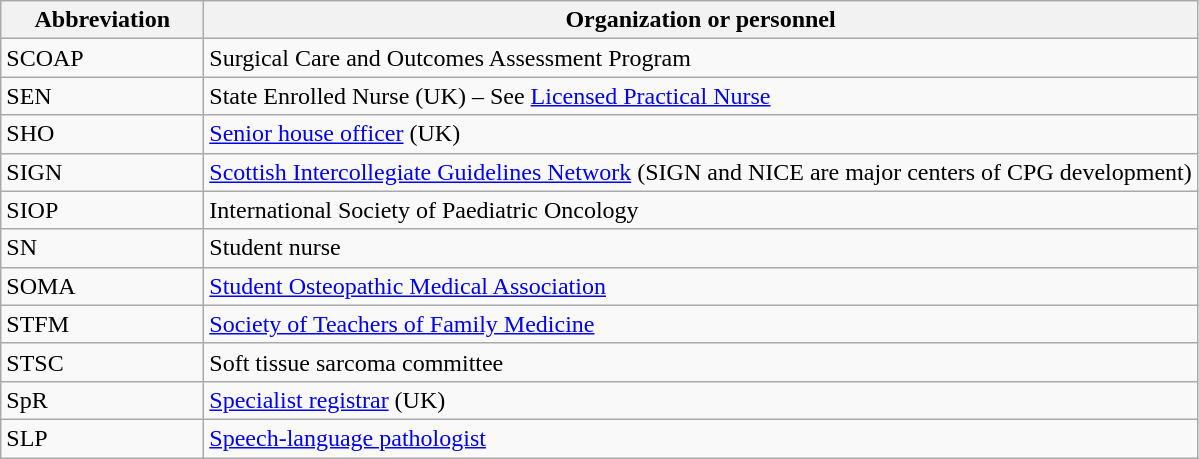<table class="wikitable sortable">
<tr>
<th style="width:8em;">Abbreviation</th>
<th>Organization or personnel</th>
</tr>
<tr>
<td>SCOAP</td>
<td>Surgical Care and Outcomes Assessment Program</td>
</tr>
<tr>
<td>SEN</td>
<td>State Enrolled Nurse (UK) – See <a href='#'>Licensed Practical Nurse</a></td>
</tr>
<tr>
<td>SHO</td>
<td><a href='#'>Senior house officer</a> (UK)</td>
</tr>
<tr>
<td>SIGN</td>
<td><a href='#'>Scottish Intercollegiate Guidelines Network</a> (SIGN and NICE are major centers of CPG development)</td>
</tr>
<tr>
<td>SIOP</td>
<td>International Society of Paediatric Oncology</td>
</tr>
<tr>
<td>SN</td>
<td>Student nurse</td>
</tr>
<tr>
<td>SOMA</td>
<td><a href='#'>Student Osteopathic Medical Association</a></td>
</tr>
<tr>
<td>STFM</td>
<td><a href='#'>Society of Teachers of Family Medicine</a></td>
</tr>
<tr>
<td>STSC</td>
<td>Soft tissue sarcoma committee</td>
</tr>
<tr>
<td>SpR</td>
<td><a href='#'>Specialist registrar</a> (UK)</td>
</tr>
<tr>
<td>SLP</td>
<td><a href='#'>Speech-language pathologist</a></td>
</tr>
</table>
